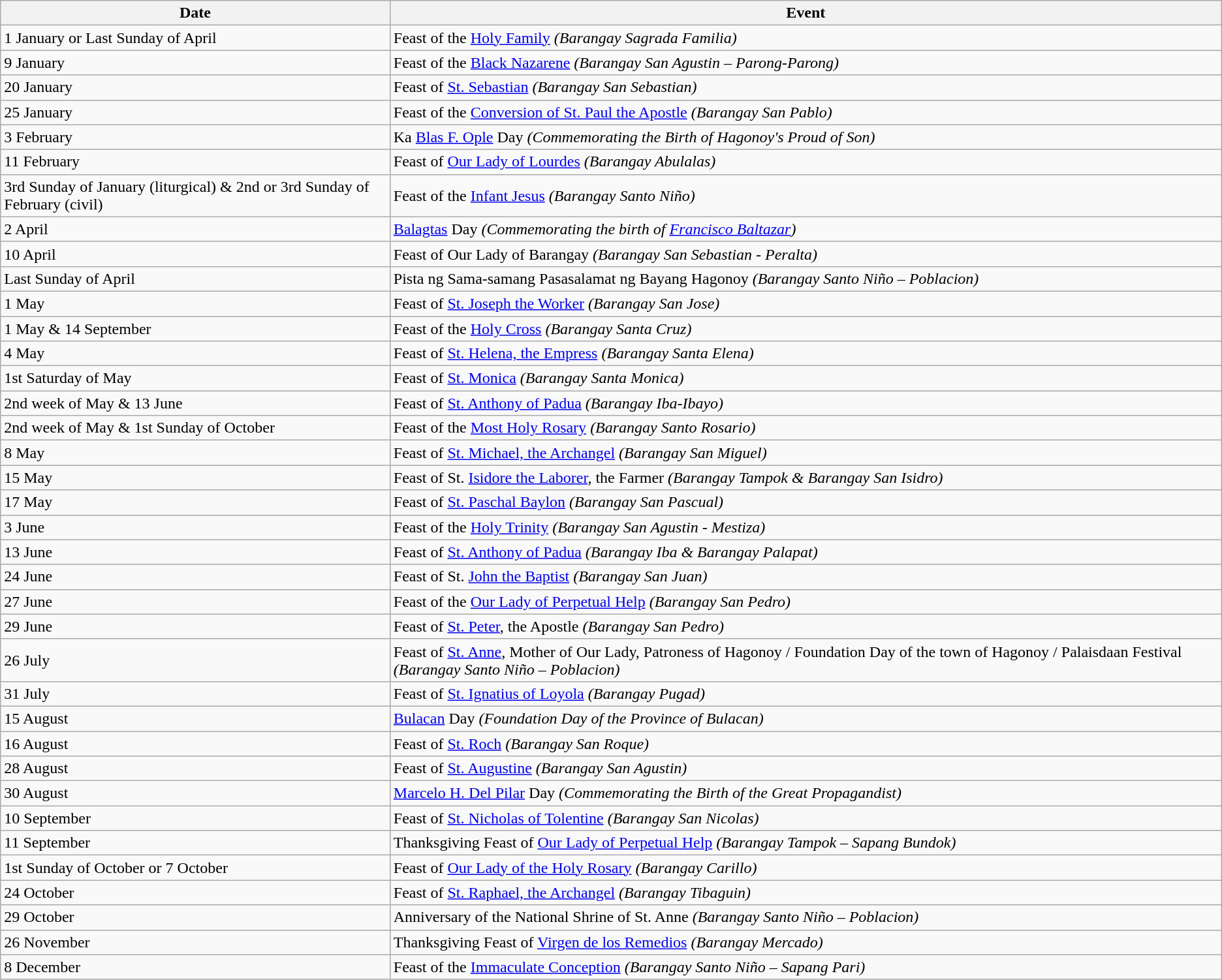<table class="wikitable">
<tr>
<th>Date</th>
<th>Event</th>
</tr>
<tr>
<td>1 January or Last Sunday of April</td>
<td>Feast of the <a href='#'>Holy Family</a> <em>(Barangay Sagrada Familia)</em></td>
</tr>
<tr>
<td>9 January</td>
<td>Feast of the <a href='#'>Black Nazarene</a> <em>(Barangay San Agustin – Parong-Parong)</em></td>
</tr>
<tr>
<td>20 January</td>
<td>Feast of <a href='#'>St. Sebastian</a> <em>(Barangay San Sebastian)</em></td>
</tr>
<tr>
<td>25 January</td>
<td>Feast of the <a href='#'>Conversion of St. Paul the Apostle</a> <em>(Barangay San Pablo) </em></td>
</tr>
<tr>
<td>3 February</td>
<td>Ka <a href='#'>Blas F. Ople</a> Day <em>(Commemorating the Birth of Hagonoy's Proud of Son)</em></td>
</tr>
<tr>
<td>11 February</td>
<td>Feast of <a href='#'>Our Lady of Lourdes</a> <em>(Barangay Abulalas)</em></td>
</tr>
<tr>
<td>3rd Sunday of January (liturgical) & 2nd or 3rd Sunday of February (civil)</td>
<td>Feast of the <a href='#'>Infant Jesus</a> <em>(Barangay Santo Niño) </em></td>
</tr>
<tr>
<td>2 April</td>
<td><a href='#'>Balagtas</a> Day <em>(Commemorating the birth of <a href='#'>Francisco Baltazar</a>)</em></td>
</tr>
<tr>
<td>10 April</td>
<td>Feast of Our Lady of Barangay <em>(Barangay San Sebastian - Peralta)</em></td>
</tr>
<tr>
<td>Last Sunday of April</td>
<td>Pista ng Sama-samang Pasasalamat ng Bayang Hagonoy <em>(Barangay Santo Niño – Poblacion)</em></td>
</tr>
<tr>
<td>1 May</td>
<td>Feast of <a href='#'>St. Joseph the Worker</a> <em>(Barangay San Jose)</em></td>
</tr>
<tr>
<td>1 May & 14 September</td>
<td>Feast of the <a href='#'>Holy Cross</a> <em>(Barangay Santa Cruz)</em></td>
</tr>
<tr>
<td>4 May</td>
<td>Feast of <a href='#'>St. Helena, the Empress</a> <em>(Barangay Santa Elena)</em></td>
</tr>
<tr>
<td>1st Saturday of May</td>
<td>Feast of <a href='#'>St. Monica</a> <em>(Barangay Santa Monica)</em></td>
</tr>
<tr>
<td>2nd week of May & 13 June</td>
<td>Feast of <a href='#'>St. Anthony of Padua</a> <em>(Barangay Iba-Ibayo)</em></td>
</tr>
<tr>
<td>2nd week of May & 1st Sunday of October</td>
<td>Feast of the <a href='#'>Most Holy Rosary</a> <em>(Barangay Santo Rosario)</em></td>
</tr>
<tr>
<td>8 May</td>
<td>Feast of <a href='#'>St. Michael, the Archangel</a> <em>(Barangay San Miguel)</em></td>
</tr>
<tr>
<td>15 May</td>
<td>Feast of St. <a href='#'>Isidore the Laborer</a>, the Farmer <em>(Barangay Tampok & Barangay San Isidro)</em></td>
</tr>
<tr>
<td>17 May</td>
<td>Feast of <a href='#'>St. Paschal Baylon</a> <em>(Barangay San Pascual)</em></td>
</tr>
<tr>
<td>3 June</td>
<td>Feast of the <a href='#'>Holy Trinity</a> <em>(Barangay San Agustin - Mestiza)</em></td>
</tr>
<tr>
<td>13 June</td>
<td>Feast of <a href='#'>St. Anthony of Padua</a> <em>(Barangay Iba & Barangay Palapat)</em></td>
</tr>
<tr>
<td>24 June</td>
<td>Feast of St. <a href='#'>John the Baptist</a> <em>(Barangay San Juan)</em></td>
</tr>
<tr>
<td>27 June</td>
<td>Feast of the <a href='#'>Our Lady of Perpetual Help</a> <em>(Barangay San Pedro)</em></td>
</tr>
<tr>
<td>29 June</td>
<td>Feast of <a href='#'>St. Peter</a>, the Apostle <em>(Barangay San Pedro)</em></td>
</tr>
<tr>
<td>26 July</td>
<td>Feast of <a href='#'>St. Anne</a>, Mother of Our Lady, Patroness of Hagonoy / Foundation Day of the town of Hagonoy / Palaisdaan Festival <em>(Barangay Santo Niño – Poblacion)</em></td>
</tr>
<tr>
<td>31 July</td>
<td>Feast of <a href='#'>St. Ignatius of Loyola</a> <em>(Barangay Pugad)</em></td>
</tr>
<tr>
<td>15 August</td>
<td><a href='#'>Bulacan</a> Day <em>(Foundation Day of the Province of Bulacan)</em></td>
</tr>
<tr>
<td>16 August</td>
<td>Feast of <a href='#'>St. Roch</a> <em>(Barangay San Roque)</em></td>
</tr>
<tr>
<td>28 August</td>
<td>Feast of <a href='#'>St. Augustine</a> <em>(Barangay San Agustin)</em></td>
</tr>
<tr>
<td>30 August</td>
<td><a href='#'>Marcelo H. Del Pilar</a> Day <em>(Commemorating the Birth of the Great Propagandist)</em></td>
</tr>
<tr>
<td>10 September</td>
<td>Feast of <a href='#'>St. Nicholas of Tolentine</a> <em>(Barangay San Nicolas)</em></td>
</tr>
<tr>
<td>11 September</td>
<td>Thanksgiving Feast of <a href='#'>Our Lady of Perpetual Help</a> <em>(Barangay Tampok – Sapang Bundok)</em></td>
</tr>
<tr>
<td>1st Sunday of October or 7 October</td>
<td>Feast of <a href='#'>Our Lady of the Holy Rosary</a> <em>(Barangay Carillo)</em></td>
</tr>
<tr>
<td>24 October</td>
<td>Feast of <a href='#'>St. Raphael, the Archangel</a> <em>(Barangay Tibaguin)</em></td>
</tr>
<tr>
<td>29 October</td>
<td>Anniversary of the National Shrine of St. Anne <em>(Barangay Santo Niño – Poblacion)</em></td>
</tr>
<tr>
<td>26 November</td>
<td>Thanksgiving Feast of <a href='#'>Virgen de los Remedios</a> <em>(Barangay Mercado)</em></td>
</tr>
<tr>
<td>8 December</td>
<td>Feast of the <a href='#'>Immaculate Conception</a> <em>(Barangay Santo Niño – Sapang Pari)</em></td>
</tr>
</table>
